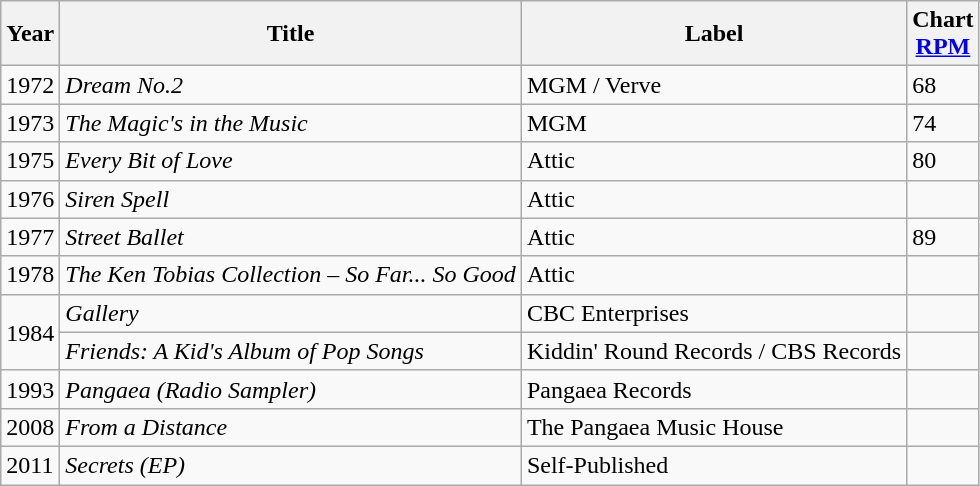<table class="wikitable">
<tr>
<th>Year</th>
<th>Title</th>
<th>Label</th>
<th>Chart<br><a href='#'>RPM</a></th>
</tr>
<tr>
<td>1972</td>
<td><em>Dream No.2</em></td>
<td>MGM / Verve</td>
<td>68</td>
</tr>
<tr>
<td>1973</td>
<td><em>The Magic's in the Music</em></td>
<td>MGM</td>
<td>74</td>
</tr>
<tr>
<td>1975</td>
<td><em>Every Bit of Love</em></td>
<td>Attic</td>
<td>80</td>
</tr>
<tr>
<td>1976</td>
<td><em>Siren Spell</em></td>
<td>Attic</td>
<td></td>
</tr>
<tr>
<td>1977</td>
<td><em>Street Ballet</em></td>
<td>Attic</td>
<td>89</td>
</tr>
<tr>
<td>1978</td>
<td><em>The Ken Tobias Collection – So Far... So Good</em></td>
<td>Attic</td>
</tr>
<tr>
<td rowspan="2">1984</td>
<td><em>Gallery</em></td>
<td>CBC Enterprises</td>
<td></td>
</tr>
<tr>
<td><em>Friends: A Kid's Album of Pop Songs</em></td>
<td>Kiddin' Round Records / CBS Records</td>
<td></td>
</tr>
<tr>
<td>1993</td>
<td><em>Pangaea (Radio Sampler)</em></td>
<td>Pangaea Records</td>
<td></td>
</tr>
<tr>
<td>2008</td>
<td><em>From a Distance</em></td>
<td>The Pangaea Music House</td>
<td></td>
</tr>
<tr>
<td>2011</td>
<td><em>Secrets (EP)</em></td>
<td>Self-Published</td>
<td></td>
</tr>
</table>
